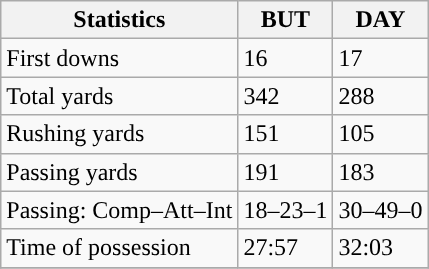<table class="wikitable" style="float: left;">
<tr>
<th>Statistics</th>
<th>BUT</th>
<th>DAY</th>
</tr>
<tr>
<td>First downs</td>
<td>16</td>
<td>17</td>
</tr>
<tr>
<td>Total yards</td>
<td>342</td>
<td>288</td>
</tr>
<tr>
<td>Rushing yards</td>
<td>151</td>
<td>105</td>
</tr>
<tr>
<td>Passing yards</td>
<td>191</td>
<td>183</td>
</tr>
<tr>
<td>Passing: Comp–Att–Int</td>
<td>18–23–1</td>
<td>30–49–0</td>
</tr>
<tr>
<td>Time of possession</td>
<td>27:57</td>
<td>32:03</td>
</tr>
<tr>
</tr>
</table>
